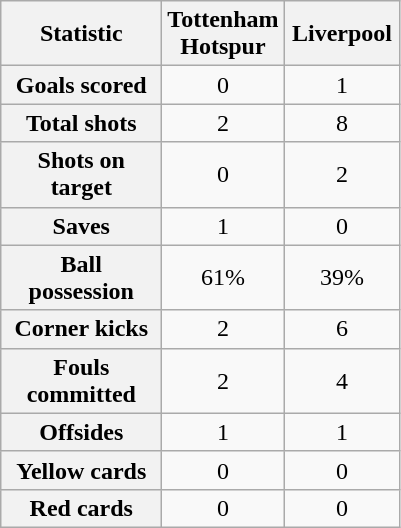<table class="wikitable plainrowheaders" style="text-align:center">
<tr>
<th scope="col" style="width:100px">Statistic</th>
<th scope="col" style="width:70px">Tottenham Hotspur</th>
<th scope="col" style="width:70px">Liverpool</th>
</tr>
<tr>
<th scope=row>Goals scored</th>
<td>0</td>
<td>1</td>
</tr>
<tr>
<th scope=row>Total shots</th>
<td>2</td>
<td>8</td>
</tr>
<tr>
<th scope=row>Shots on target</th>
<td>0</td>
<td>2</td>
</tr>
<tr>
<th scope=row>Saves</th>
<td>1</td>
<td>0</td>
</tr>
<tr>
<th scope=row>Ball possession</th>
<td>61%</td>
<td>39%</td>
</tr>
<tr>
<th scope=row>Corner kicks</th>
<td>2</td>
<td>6</td>
</tr>
<tr>
<th scope=row>Fouls committed</th>
<td>2</td>
<td>4</td>
</tr>
<tr>
<th scope=row>Offsides</th>
<td>1</td>
<td>1</td>
</tr>
<tr>
<th scope=row>Yellow cards</th>
<td>0</td>
<td>0</td>
</tr>
<tr>
<th scope=row>Red cards</th>
<td>0</td>
<td>0</td>
</tr>
</table>
